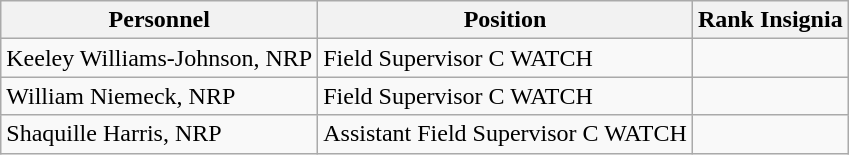<table class="wikitable">
<tr>
<th>Personnel</th>
<th>Position</th>
<th>Rank Insignia</th>
</tr>
<tr>
<td>Keeley Williams-Johnson, NRP</td>
<td>Field Supervisor C WATCH</td>
<td></td>
</tr>
<tr>
<td>William Niemeck, NRP</td>
<td>Field Supervisor C WATCH</td>
<td></td>
</tr>
<tr>
<td>Shaquille Harris, NRP</td>
<td>Assistant Field Supervisor C WATCH</td>
<td></td>
</tr>
</table>
